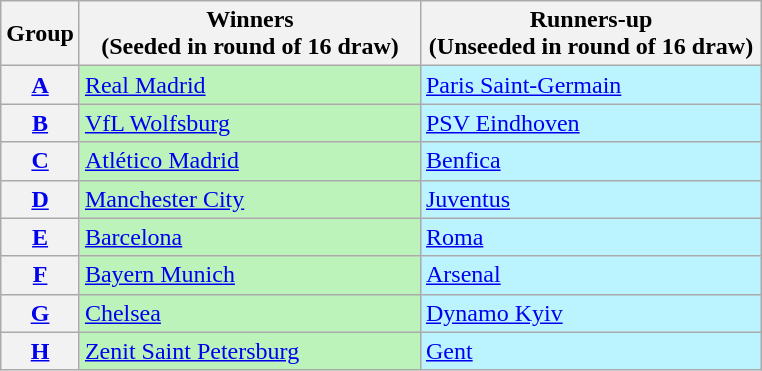<table class="wikitable">
<tr>
<th>Group</th>
<th width=220>Winners<br>(Seeded in round of 16 draw)</th>
<th width=220>Runners-up<br>(Unseeded in round of 16 draw)</th>
</tr>
<tr>
<th><a href='#'>A</a></th>
<td bgcolor=#BBF3BB> <a href='#'>Real Madrid</a></td>
<td bgcolor=#BBF3FF> <a href='#'>Paris Saint-Germain</a></td>
</tr>
<tr>
<th><a href='#'>B</a></th>
<td bgcolor=#BBF3BB> <a href='#'>VfL Wolfsburg</a></td>
<td bgcolor=#BBF3FF> <a href='#'>PSV Eindhoven</a></td>
</tr>
<tr>
<th><a href='#'>C</a></th>
<td bgcolor=#BBF3BB> <a href='#'>Atlético Madrid</a></td>
<td bgcolor=#BBF3FF> <a href='#'>Benfica</a></td>
</tr>
<tr>
<th><a href='#'>D</a></th>
<td bgcolor=#BBF3BB> <a href='#'>Manchester City</a></td>
<td bgcolor=#BBF3FF> <a href='#'>Juventus</a></td>
</tr>
<tr>
<th><a href='#'>E</a></th>
<td bgcolor=#BBF3BB> <a href='#'>Barcelona</a></td>
<td bgcolor=#BBF3FF> <a href='#'>Roma</a></td>
</tr>
<tr>
<th><a href='#'>F</a></th>
<td bgcolor=#BBF3BB> <a href='#'>Bayern Munich</a></td>
<td bgcolor=#BBF3FF> <a href='#'>Arsenal</a></td>
</tr>
<tr>
<th><a href='#'>G</a></th>
<td bgcolor=#BBF3BB> <a href='#'>Chelsea</a></td>
<td bgcolor=#BBF3FF> <a href='#'>Dynamo Kyiv</a></td>
</tr>
<tr>
<th><a href='#'>H</a></th>
<td bgcolor=#BBF3BB> <a href='#'>Zenit Saint Petersburg</a></td>
<td bgcolor=#BBF3FF> <a href='#'>Gent</a></td>
</tr>
</table>
